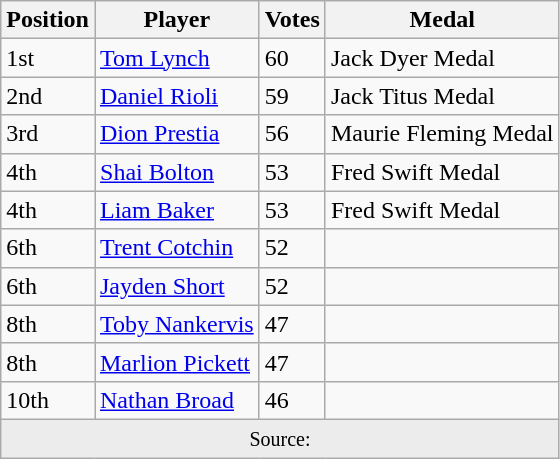<table class="wikitable">
<tr>
<th>Position</th>
<th>Player</th>
<th>Votes</th>
<th>Medal</th>
</tr>
<tr>
<td>1st</td>
<td><a href='#'>Tom Lynch</a></td>
<td>60</td>
<td>Jack Dyer Medal</td>
</tr>
<tr>
<td>2nd</td>
<td><a href='#'>Daniel Rioli</a></td>
<td>59</td>
<td>Jack Titus Medal</td>
</tr>
<tr>
<td>3rd</td>
<td><a href='#'>Dion Prestia</a></td>
<td>56</td>
<td>Maurie Fleming Medal</td>
</tr>
<tr>
<td>4th</td>
<td><a href='#'>Shai Bolton</a></td>
<td>53</td>
<td>Fred Swift Medal</td>
</tr>
<tr>
<td>4th</td>
<td><a href='#'>Liam Baker</a></td>
<td>53</td>
<td>Fred Swift Medal</td>
</tr>
<tr>
<td>6th</td>
<td><a href='#'>Trent Cotchin</a></td>
<td>52</td>
<td></td>
</tr>
<tr>
<td>6th</td>
<td><a href='#'>Jayden Short</a></td>
<td>52</td>
<td></td>
</tr>
<tr>
<td>8th</td>
<td><a href='#'>Toby Nankervis</a></td>
<td>47</td>
<td></td>
</tr>
<tr>
<td>8th</td>
<td><a href='#'>Marlion Pickett</a></td>
<td>47</td>
<td></td>
</tr>
<tr>
<td>10th</td>
<td><a href='#'>Nathan Broad</a></td>
<td>46</td>
<td></td>
</tr>
<tr>
<td colspan="4" style="text-align: center; background: #ececec;"><small>Source:</small></td>
</tr>
</table>
